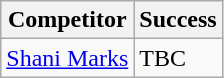<table class="wikitable">
<tr>
<th>Competitor</th>
<th>Success</th>
</tr>
<tr>
<td><a href='#'>Shani Marks</a></td>
<td>TBC</td>
</tr>
</table>
